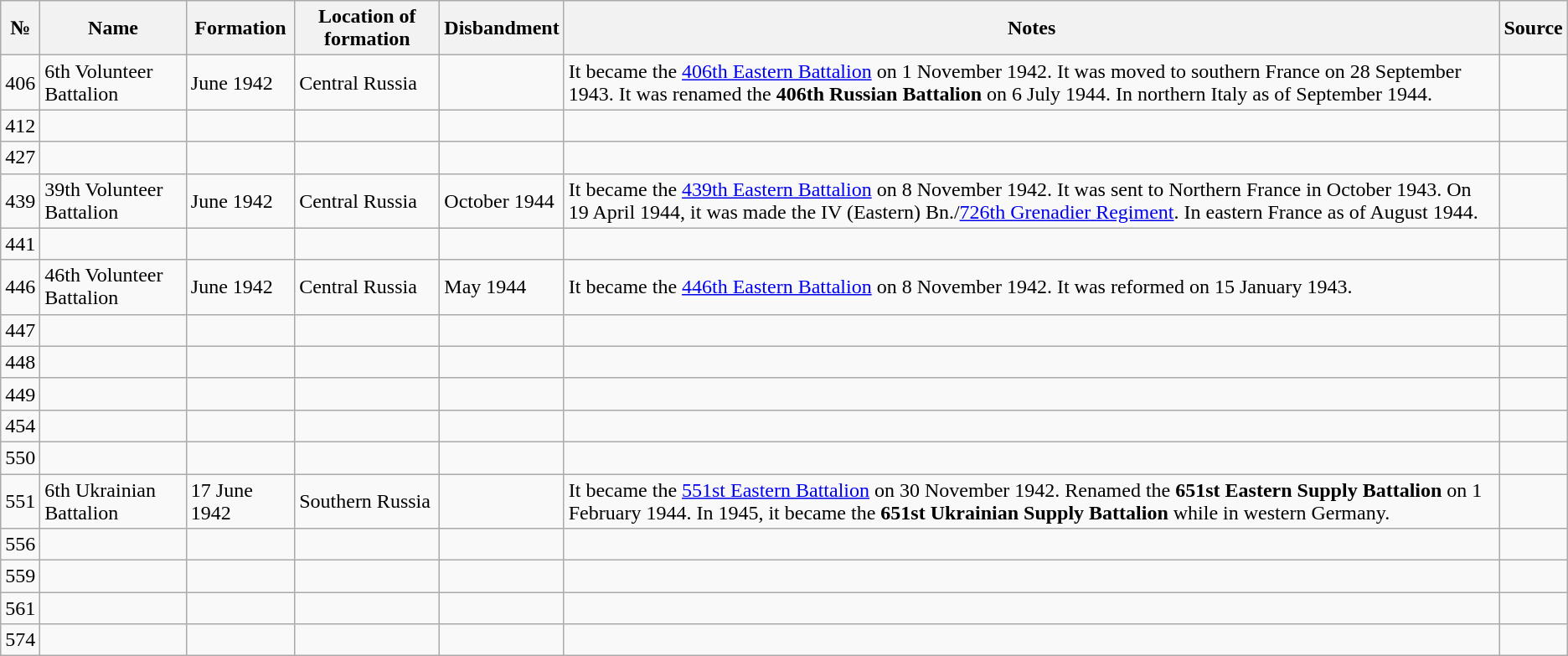<table class="wikitable sortable">
<tr>
<th>№</th>
<th>Name</th>
<th>Formation</th>
<th>Location of formation</th>
<th>Disbandment</th>
<th>Notes</th>
<th>Source</th>
</tr>
<tr>
<td>406</td>
<td>6th Volunteer Battalion</td>
<td>June 1942</td>
<td>Central Russia</td>
<td></td>
<td>It became the <a href='#'>406th Eastern Battalion</a> on 1 November 1942. It was moved to southern France on 28 September 1943. It was renamed the <strong>406th Russian Battalion</strong> on 6 July 1944. In northern Italy as of September 1944.</td>
<td></td>
</tr>
<tr>
<td>412</td>
<td></td>
<td></td>
<td></td>
<td></td>
<td></td>
<td></td>
</tr>
<tr>
<td>427</td>
<td></td>
<td></td>
<td></td>
<td></td>
<td></td>
<td></td>
</tr>
<tr>
<td>439</td>
<td>39th Volunteer Battalion</td>
<td>June 1942</td>
<td>Central Russia</td>
<td>October 1944</td>
<td>It became the <a href='#'>439th Eastern Battalion</a> on 8 November 1942. It was sent to Northern France in October 1943. On 19 April 1944, it was made the IV (Eastern) Bn./<a href='#'>726th Grenadier Regiment</a>. In eastern France as of August 1944.</td>
<td></td>
</tr>
<tr>
<td>441</td>
<td></td>
<td></td>
<td></td>
<td></td>
<td></td>
<td></td>
</tr>
<tr>
<td>446</td>
<td>46th Volunteer Battalion</td>
<td>June 1942</td>
<td>Central Russia</td>
<td>May 1944</td>
<td>It became the <a href='#'>446th Eastern Battalion</a> on 8 November 1942. It was reformed on 15 January 1943.</td>
<td></td>
</tr>
<tr>
<td>447</td>
<td></td>
<td></td>
<td></td>
<td></td>
<td></td>
<td></td>
</tr>
<tr>
<td>448</td>
<td></td>
<td></td>
<td></td>
<td></td>
<td></td>
<td></td>
</tr>
<tr>
<td>449</td>
<td></td>
<td></td>
<td></td>
<td></td>
<td></td>
<td></td>
</tr>
<tr>
<td>454</td>
<td></td>
<td></td>
<td></td>
<td></td>
<td></td>
<td></td>
</tr>
<tr>
<td>550</td>
<td></td>
<td></td>
<td></td>
<td></td>
<td></td>
<td></td>
</tr>
<tr>
<td>551</td>
<td>6th Ukrainian Battalion</td>
<td>17 June 1942</td>
<td>Southern Russia</td>
<td></td>
<td>It became the <a href='#'>551st Eastern Battalion</a> on 30 November 1942. Renamed the <strong>651st Eastern Supply Battalion</strong> on 1 February 1944. In 1945, it became the <strong>651st Ukrainian Supply Battalion</strong> while in western Germany.</td>
<td></td>
</tr>
<tr>
<td>556</td>
<td></td>
<td></td>
<td></td>
<td></td>
<td></td>
<td></td>
</tr>
<tr>
<td>559</td>
<td></td>
<td></td>
<td></td>
<td></td>
<td></td>
<td></td>
</tr>
<tr>
<td>561</td>
<td></td>
<td></td>
<td></td>
<td></td>
<td></td>
<td></td>
</tr>
<tr>
<td>574</td>
<td></td>
<td></td>
<td></td>
<td></td>
<td></td>
<td></td>
</tr>
</table>
